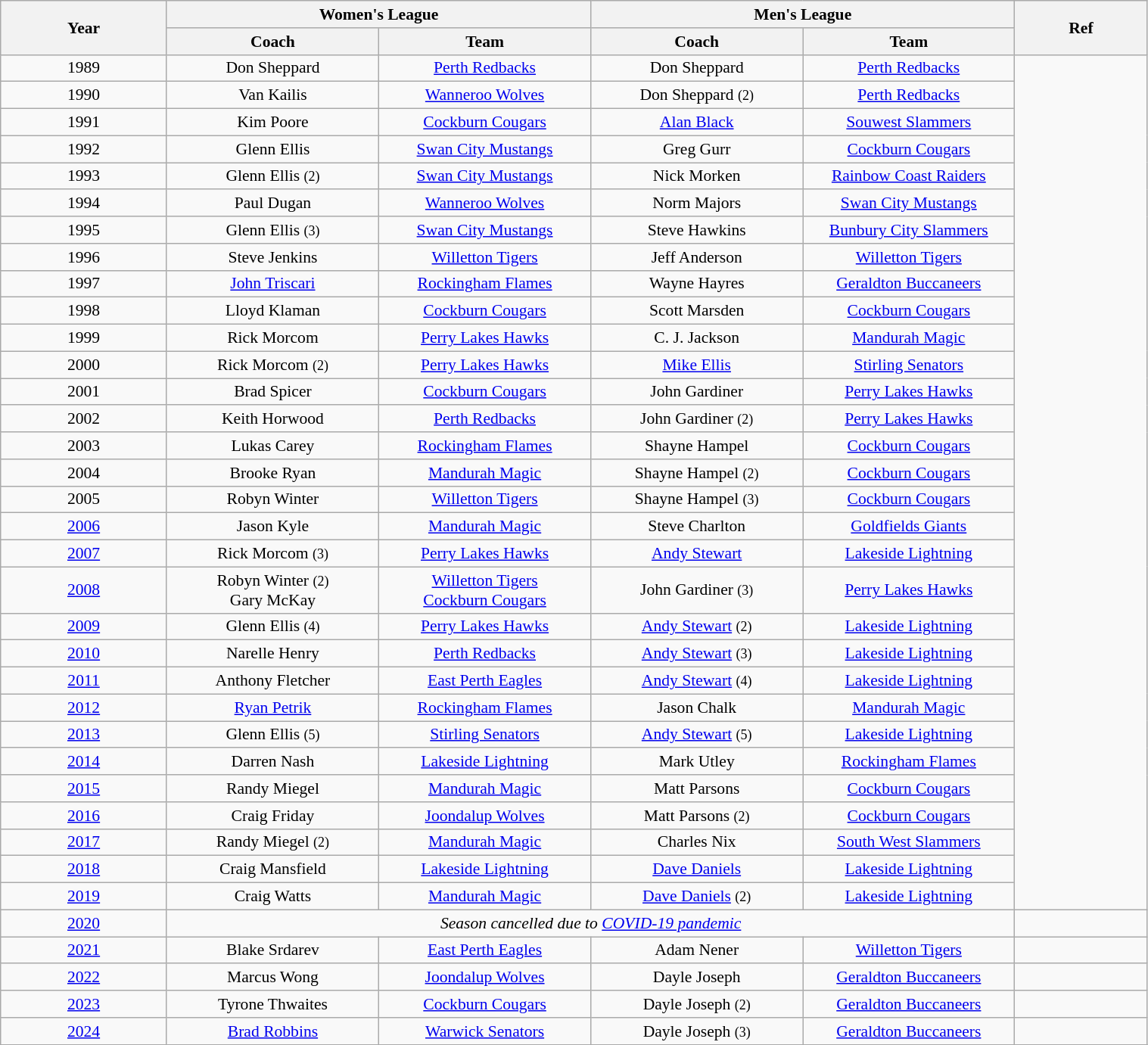<table class="wikitable" style="width: 80%; text-align:center; font-size:90%">
<tr>
<th rowspan="2">Year</th>
<th colspan="2">Women's League</th>
<th colspan="2">Men's League</th>
<th rowspan="2">Ref</th>
</tr>
<tr>
<th width="180">Coach</th>
<th width="180">Team</th>
<th width="180">Coach</th>
<th width="180">Team</th>
</tr>
<tr>
<td>1989</td>
<td>Don Sheppard</td>
<td><a href='#'>Perth Redbacks</a></td>
<td>Don Sheppard</td>
<td><a href='#'>Perth Redbacks</a></td>
<td rowspan="31"></td>
</tr>
<tr>
<td>1990</td>
<td>Van Kailis</td>
<td><a href='#'>Wanneroo Wolves</a></td>
<td>Don Sheppard <small>(2)</small></td>
<td><a href='#'>Perth Redbacks</a></td>
</tr>
<tr>
<td>1991</td>
<td>Kim Poore</td>
<td><a href='#'>Cockburn Cougars</a></td>
<td><a href='#'>Alan Black</a></td>
<td><a href='#'>Souwest Slammers</a></td>
</tr>
<tr>
<td>1992</td>
<td>Glenn Ellis</td>
<td><a href='#'>Swan City Mustangs</a></td>
<td>Greg Gurr</td>
<td><a href='#'>Cockburn Cougars</a></td>
</tr>
<tr>
<td>1993</td>
<td>Glenn Ellis <small>(2)</small></td>
<td><a href='#'>Swan City Mustangs</a></td>
<td>Nick Morken</td>
<td><a href='#'>Rainbow Coast Raiders</a></td>
</tr>
<tr>
<td>1994</td>
<td>Paul Dugan</td>
<td><a href='#'>Wanneroo Wolves</a></td>
<td>Norm Majors</td>
<td><a href='#'>Swan City Mustangs</a></td>
</tr>
<tr>
<td>1995</td>
<td>Glenn Ellis <small>(3)</small></td>
<td><a href='#'>Swan City Mustangs</a></td>
<td>Steve Hawkins</td>
<td><a href='#'>Bunbury City Slammers</a></td>
</tr>
<tr>
<td>1996</td>
<td>Steve Jenkins</td>
<td><a href='#'>Willetton Tigers</a></td>
<td>Jeff Anderson</td>
<td><a href='#'>Willetton Tigers</a></td>
</tr>
<tr>
<td>1997</td>
<td><a href='#'>John Triscari</a></td>
<td><a href='#'>Rockingham Flames</a></td>
<td>Wayne Hayres</td>
<td><a href='#'>Geraldton Buccaneers</a></td>
</tr>
<tr>
<td>1998</td>
<td>Lloyd Klaman</td>
<td><a href='#'>Cockburn Cougars</a></td>
<td>Scott Marsden</td>
<td><a href='#'>Cockburn Cougars</a></td>
</tr>
<tr>
<td>1999</td>
<td>Rick Morcom</td>
<td><a href='#'>Perry Lakes Hawks</a></td>
<td>C. J. Jackson</td>
<td><a href='#'>Mandurah Magic</a></td>
</tr>
<tr>
<td>2000</td>
<td>Rick Morcom <small>(2)</small></td>
<td><a href='#'>Perry Lakes Hawks</a></td>
<td><a href='#'>Mike Ellis</a></td>
<td><a href='#'>Stirling Senators</a></td>
</tr>
<tr>
<td>2001</td>
<td>Brad Spicer</td>
<td><a href='#'>Cockburn Cougars</a></td>
<td>John Gardiner</td>
<td><a href='#'>Perry Lakes Hawks</a></td>
</tr>
<tr>
<td>2002</td>
<td>Keith Horwood</td>
<td><a href='#'>Perth Redbacks</a></td>
<td>John Gardiner <small>(2)</small></td>
<td><a href='#'>Perry Lakes Hawks</a></td>
</tr>
<tr>
<td>2003</td>
<td>Lukas Carey</td>
<td><a href='#'>Rockingham Flames</a></td>
<td>Shayne Hampel</td>
<td><a href='#'>Cockburn Cougars</a></td>
</tr>
<tr>
<td>2004</td>
<td>Brooke Ryan</td>
<td><a href='#'>Mandurah Magic</a></td>
<td>Shayne Hampel <small>(2)</small></td>
<td><a href='#'>Cockburn Cougars</a></td>
</tr>
<tr>
<td>2005</td>
<td>Robyn Winter</td>
<td><a href='#'>Willetton Tigers</a></td>
<td>Shayne Hampel <small>(3)</small></td>
<td><a href='#'>Cockburn Cougars</a></td>
</tr>
<tr>
<td><a href='#'>2006</a></td>
<td>Jason Kyle</td>
<td><a href='#'>Mandurah Magic</a></td>
<td>Steve Charlton</td>
<td><a href='#'>Goldfields Giants</a></td>
</tr>
<tr>
<td><a href='#'>2007</a></td>
<td>Rick Morcom <small>(3)</small></td>
<td><a href='#'>Perry Lakes Hawks</a></td>
<td><a href='#'>Andy Stewart</a></td>
<td><a href='#'>Lakeside Lightning</a></td>
</tr>
<tr>
<td><a href='#'>2008</a></td>
<td>Robyn Winter <small>(2)</small><br>Gary McKay</td>
<td><a href='#'>Willetton Tigers</a><br><a href='#'>Cockburn Cougars</a></td>
<td>John Gardiner <small>(3)</small></td>
<td><a href='#'>Perry Lakes Hawks</a></td>
</tr>
<tr>
<td><a href='#'>2009</a></td>
<td>Glenn Ellis <small>(4)</small></td>
<td><a href='#'>Perry Lakes Hawks</a></td>
<td><a href='#'>Andy Stewart</a> <small>(2)</small></td>
<td><a href='#'>Lakeside Lightning</a></td>
</tr>
<tr>
<td><a href='#'>2010</a></td>
<td>Narelle Henry</td>
<td><a href='#'>Perth Redbacks</a></td>
<td><a href='#'>Andy Stewart</a> <small>(3)</small></td>
<td><a href='#'>Lakeside Lightning</a></td>
</tr>
<tr>
<td><a href='#'>2011</a></td>
<td>Anthony Fletcher</td>
<td><a href='#'>East Perth Eagles</a></td>
<td><a href='#'>Andy Stewart</a> <small>(4)</small></td>
<td><a href='#'>Lakeside Lightning</a></td>
</tr>
<tr>
<td><a href='#'>2012</a></td>
<td><a href='#'>Ryan Petrik</a></td>
<td><a href='#'>Rockingham Flames</a></td>
<td>Jason Chalk</td>
<td><a href='#'>Mandurah Magic</a></td>
</tr>
<tr>
<td><a href='#'>2013</a></td>
<td>Glenn Ellis <small>(5)</small></td>
<td><a href='#'>Stirling Senators</a></td>
<td><a href='#'>Andy Stewart</a> <small>(5)</small></td>
<td><a href='#'>Lakeside Lightning</a></td>
</tr>
<tr>
<td><a href='#'>2014</a></td>
<td>Darren Nash</td>
<td><a href='#'>Lakeside Lightning</a></td>
<td>Mark Utley</td>
<td><a href='#'>Rockingham Flames</a></td>
</tr>
<tr>
<td><a href='#'>2015</a></td>
<td>Randy Miegel</td>
<td><a href='#'>Mandurah Magic</a></td>
<td>Matt Parsons</td>
<td><a href='#'>Cockburn Cougars</a></td>
</tr>
<tr>
<td><a href='#'>2016</a></td>
<td>Craig Friday</td>
<td><a href='#'>Joondalup Wolves</a></td>
<td>Matt Parsons <small>(2)</small></td>
<td><a href='#'>Cockburn Cougars</a></td>
</tr>
<tr>
<td><a href='#'>2017</a></td>
<td>Randy Miegel <small>(2)</small></td>
<td><a href='#'>Mandurah Magic</a></td>
<td>Charles Nix</td>
<td><a href='#'>South West Slammers</a></td>
</tr>
<tr>
<td><a href='#'>2018</a></td>
<td>Craig Mansfield</td>
<td><a href='#'>Lakeside Lightning</a></td>
<td><a href='#'>Dave Daniels</a></td>
<td><a href='#'>Lakeside Lightning</a></td>
</tr>
<tr>
<td><a href='#'>2019</a></td>
<td>Craig Watts</td>
<td><a href='#'>Mandurah Magic</a></td>
<td><a href='#'>Dave Daniels</a> <small>(2)</small></td>
<td><a href='#'>Lakeside Lightning</a></td>
</tr>
<tr>
<td><a href='#'>2020</a></td>
<td colspan=4><em>Season cancelled due to <a href='#'>COVID-19 pandemic</a></em></td>
<td></td>
</tr>
<tr>
<td><a href='#'>2021</a></td>
<td>Blake Srdarev</td>
<td><a href='#'>East Perth Eagles</a></td>
<td>Adam Nener</td>
<td><a href='#'>Willetton Tigers</a></td>
<td></td>
</tr>
<tr>
<td><a href='#'>2022</a></td>
<td>Marcus Wong</td>
<td><a href='#'>Joondalup Wolves</a></td>
<td>Dayle Joseph</td>
<td><a href='#'>Geraldton Buccaneers</a></td>
<td></td>
</tr>
<tr>
<td><a href='#'>2023</a></td>
<td>Tyrone Thwaites</td>
<td><a href='#'>Cockburn Cougars</a></td>
<td>Dayle Joseph <small>(2)</small></td>
<td><a href='#'>Geraldton Buccaneers</a></td>
<td></td>
</tr>
<tr>
<td><a href='#'>2024</a></td>
<td><a href='#'>Brad Robbins</a></td>
<td><a href='#'>Warwick Senators</a></td>
<td>Dayle Joseph <small>(3)</small></td>
<td><a href='#'>Geraldton Buccaneers</a></td>
<td></td>
</tr>
<tr>
</tr>
</table>
